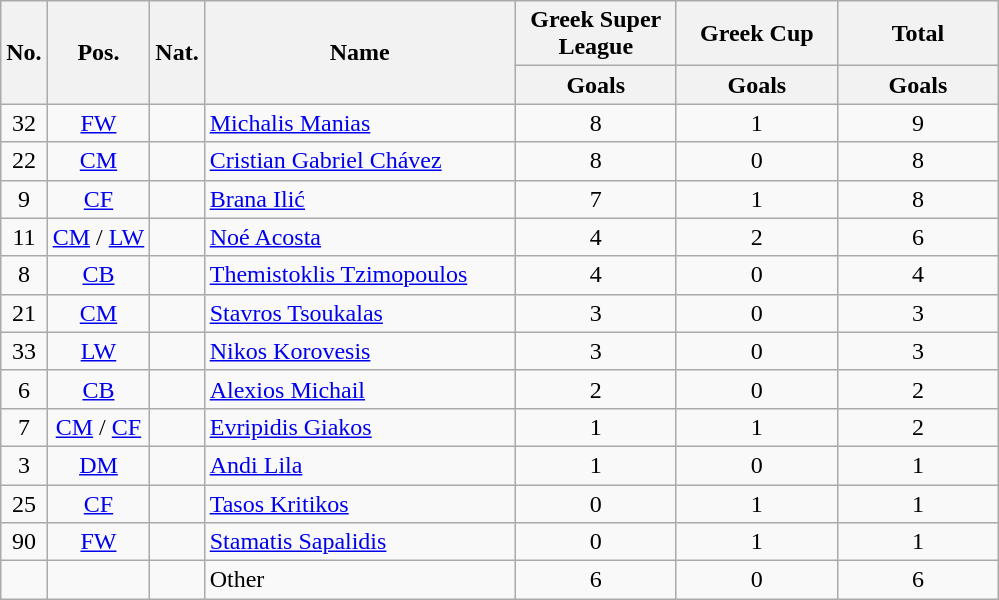<table class="wikitable sortable" style="text-align:center">
<tr>
<th rowspan=2 style="text-align:center;">No.</th>
<th rowspan=2 style="text-align:center;">Pos.</th>
<th rowspan=2 style="text-align:center;">Nat.</th>
<th rowspan=2 style="text-align:center; width:200px;">Name</th>
<th style="text-align:center; width:100px;">Greek Super League</th>
<th style="text-align:center; width:100px;">Greek Cup</th>
<th style="text-align:center; width:100px;">Total</th>
</tr>
<tr>
<th style="text-align:center;">Goals</th>
<th style="text-align:center;">Goals</th>
<th style="text-align:center;">Goals</th>
</tr>
<tr>
<td>32</td>
<td><a href='#'>FW</a></td>
<td></td>
<td align=left><a href='#'>Michalis Manias</a></td>
<td>8</td>
<td>1</td>
<td>9</td>
</tr>
<tr>
<td>22</td>
<td><a href='#'>CM</a></td>
<td></td>
<td align=left><a href='#'>Cristian Gabriel Chávez</a></td>
<td>8</td>
<td>0</td>
<td>8</td>
</tr>
<tr>
<td>9</td>
<td><a href='#'>CF</a></td>
<td></td>
<td align=left><a href='#'>Brana Ilić</a></td>
<td>7</td>
<td>1</td>
<td>8</td>
</tr>
<tr>
<td>11</td>
<td><a href='#'>CM</a> / <a href='#'>LW</a></td>
<td></td>
<td align=left><a href='#'>Noé Acosta</a></td>
<td>4</td>
<td>2</td>
<td>6</td>
</tr>
<tr>
<td>8</td>
<td><a href='#'>CB</a></td>
<td></td>
<td align=left><a href='#'>Themistoklis Tzimopoulos</a></td>
<td>4</td>
<td>0</td>
<td>4</td>
</tr>
<tr>
<td>21</td>
<td><a href='#'>CM</a></td>
<td></td>
<td align=left><a href='#'>Stavros Tsoukalas</a></td>
<td>3</td>
<td>0</td>
<td>3</td>
</tr>
<tr>
<td>33</td>
<td><a href='#'>LW</a></td>
<td></td>
<td align=left><a href='#'>Nikos Korovesis</a></td>
<td>3</td>
<td>0</td>
<td>3</td>
</tr>
<tr>
<td>6</td>
<td><a href='#'>CB</a></td>
<td></td>
<td align=left><a href='#'>Alexios Michail</a></td>
<td>2</td>
<td>0</td>
<td>2</td>
</tr>
<tr>
<td>7</td>
<td><a href='#'>CM</a> / <a href='#'>CF</a></td>
<td></td>
<td align=left><a href='#'>Evripidis Giakos</a></td>
<td>1</td>
<td>1</td>
<td>2</td>
</tr>
<tr>
<td>3</td>
<td><a href='#'>DM</a></td>
<td></td>
<td align=left><a href='#'>Andi Lila</a></td>
<td>1</td>
<td>0</td>
<td>1</td>
</tr>
<tr>
<td>25</td>
<td><a href='#'>CF</a></td>
<td></td>
<td align=left><a href='#'>Tasos Kritikos</a></td>
<td>0</td>
<td>1</td>
<td>1</td>
</tr>
<tr>
<td>90</td>
<td><a href='#'>FW</a></td>
<td></td>
<td align=left><a href='#'>Stamatis Sapalidis</a></td>
<td>0</td>
<td>1</td>
<td>1</td>
</tr>
<tr>
<td></td>
<td></td>
<td></td>
<td align=left>Other</td>
<td>6</td>
<td>0</td>
<td>6</td>
</tr>
</table>
